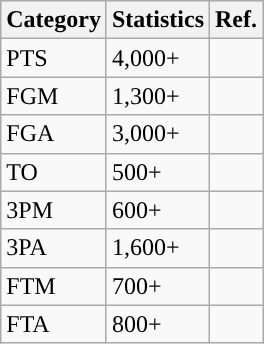<table class="wikitable">
<tr>
<th>Category</th>
<th>Statistics</th>
<th>Ref.</th>
</tr>
<tr>
<td>PTS</td>
<td>4,000+</td>
<td></td>
</tr>
<tr>
<td>FGM</td>
<td>1,300+</td>
<td></td>
</tr>
<tr>
<td>FGA</td>
<td>3,000+</td>
<td></td>
</tr>
<tr>
<td>TO</td>
<td>500+</td>
<td></td>
</tr>
<tr>
<td>3PM</td>
<td>600+</td>
<td></td>
</tr>
<tr>
<td>3PA</td>
<td>1,600+</td>
<td></td>
</tr>
<tr>
<td>FTM</td>
<td>700+</td>
<td></td>
</tr>
<tr>
<td>FTA</td>
<td>800+</td>
<td></td>
</tr>
</table>
